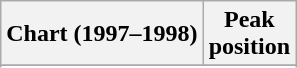<table class="wikitable sortable">
<tr>
<th align="left">Chart (1997–1998)</th>
<th align="center">Peak<br>position</th>
</tr>
<tr>
</tr>
<tr>
</tr>
</table>
